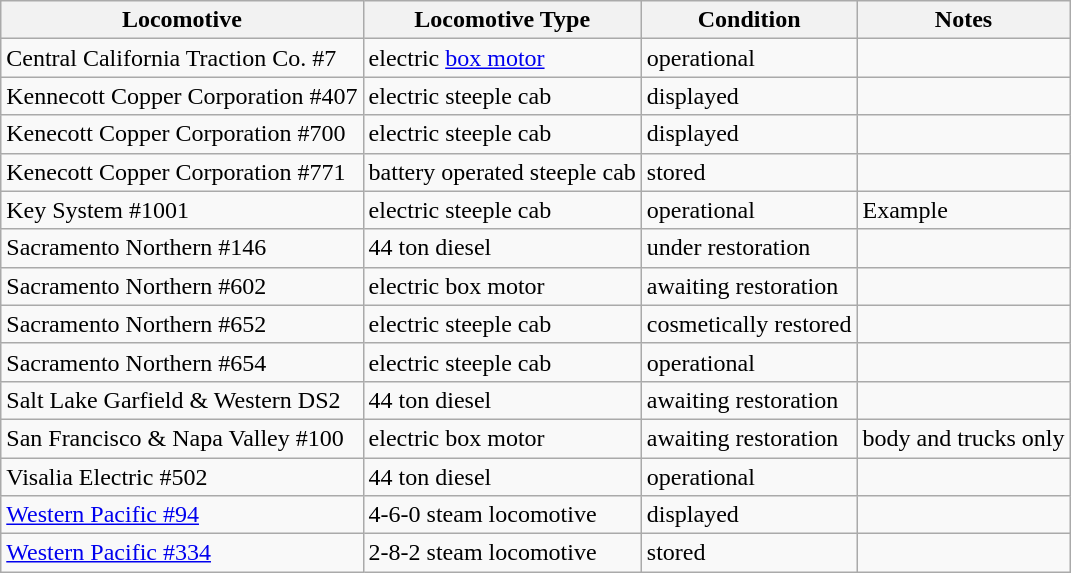<table class="wikitable">
<tr>
<th>Locomotive</th>
<th>Locomotive Type</th>
<th>Condition</th>
<th>Notes</th>
</tr>
<tr>
<td>Central California Traction Co. #7</td>
<td>electric <a href='#'>box motor</a></td>
<td>operational</td>
<td></td>
</tr>
<tr>
<td>Kennecott Copper Corporation #407</td>
<td>electric steeple cab</td>
<td>displayed</td>
<td></td>
</tr>
<tr>
<td>Kenecott Copper Corporation #700</td>
<td>electric steeple cab</td>
<td>displayed</td>
<td></td>
</tr>
<tr>
<td>Kenecott Copper Corporation #771</td>
<td>battery operated steeple cab</td>
<td>stored</td>
<td></td>
</tr>
<tr>
<td>Key System #1001</td>
<td>electric steeple cab</td>
<td>operational</td>
<td>Example</td>
</tr>
<tr>
<td>Sacramento Northern #146</td>
<td>44 ton diesel</td>
<td>under restoration</td>
<td></td>
</tr>
<tr>
<td>Sacramento Northern #602</td>
<td>electric box motor</td>
<td>awaiting restoration</td>
<td></td>
</tr>
<tr>
<td>Sacramento Northern #652</td>
<td>electric steeple cab</td>
<td>cosmetically restored</td>
<td></td>
</tr>
<tr>
<td>Sacramento Northern #654</td>
<td>electric steeple cab</td>
<td>operational</td>
<td></td>
</tr>
<tr>
<td>Salt Lake Garfield & Western DS2</td>
<td>44 ton diesel</td>
<td>awaiting restoration</td>
<td></td>
</tr>
<tr>
<td>San Francisco & Napa Valley #100</td>
<td>electric box motor</td>
<td>awaiting restoration</td>
<td>body and trucks only</td>
</tr>
<tr>
<td>Visalia Electric #502</td>
<td>44 ton diesel</td>
<td>operational</td>
<td></td>
</tr>
<tr>
<td><a href='#'>Western Pacific #94</a></td>
<td>4-6-0 steam locomotive</td>
<td>displayed</td>
<td></td>
</tr>
<tr>
<td><a href='#'>Western Pacific #334</a></td>
<td>2-8-2 steam locomotive</td>
<td>stored</td>
<td></td>
</tr>
</table>
